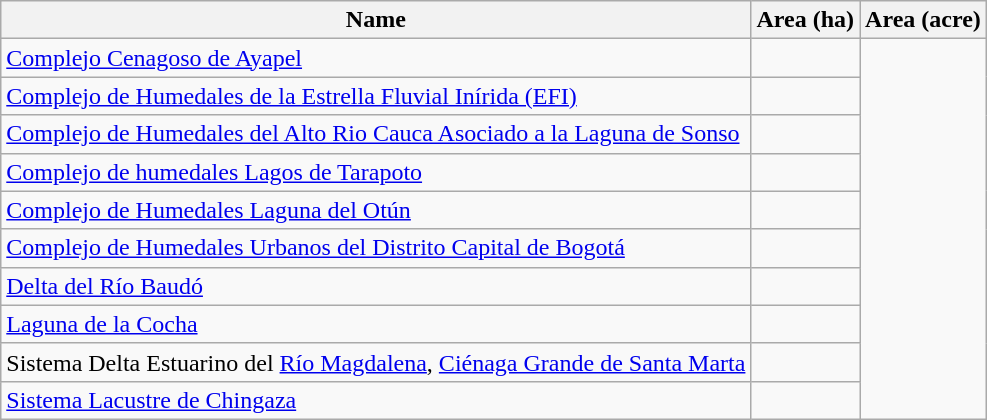<table class="wikitable sortable">
<tr>
<th scope="col" align=left>Name</th>
<th scope="col">Area (ha)</th>
<th scope="col">Area (acre)</th>
</tr>
<tr ---->
<td><a href='#'>Complejo Cenagoso de Ayapel</a></td>
<td></td>
</tr>
<tr ---->
<td><a href='#'>Complejo de Humedales de la Estrella Fluvial Inírida (EFI)</a></td>
<td></td>
</tr>
<tr ---->
<td><a href='#'>Complejo de Humedales del Alto Rio Cauca Asociado a la Laguna de Sonso</a></td>
<td></td>
</tr>
<tr ---->
<td><a href='#'>Complejo de humedales Lagos de Tarapoto</a></td>
<td></td>
</tr>
<tr ---->
<td><a href='#'>Complejo de Humedales Laguna del Otún</a></td>
<td></td>
</tr>
<tr ---->
<td><a href='#'>Complejo de Humedales Urbanos del Distrito Capital de Bogotá</a></td>
<td></td>
</tr>
<tr ---->
<td><a href='#'>Delta del Río Baudó</a></td>
<td></td>
</tr>
<tr ---->
<td><a href='#'>Laguna de la Cocha</a></td>
<td></td>
</tr>
<tr ---->
<td>Sistema Delta Estuarino del <a href='#'>Río Magdalena</a>, <a href='#'>Ciénaga Grande de Santa Marta</a></td>
<td></td>
</tr>
<tr ---->
<td><a href='#'>Sistema Lacustre de Chingaza</a></td>
<td></td>
</tr>
</table>
